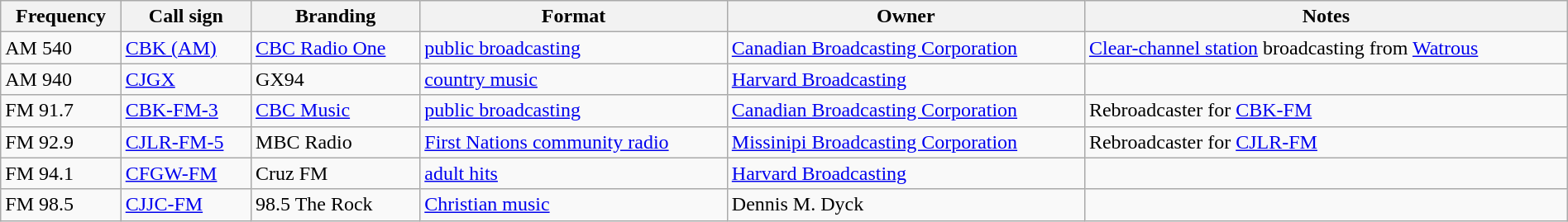<table class="wikitable sortable"  width="100%">
<tr>
<th>Frequency</th>
<th>Call sign</th>
<th>Branding</th>
<th>Format</th>
<th>Owner</th>
<th>Notes</th>
</tr>
<tr>
<td>AM 540</td>
<td><a href='#'>CBK (AM)</a></td>
<td><a href='#'>CBC Radio One</a></td>
<td><a href='#'>public broadcasting</a></td>
<td><a href='#'>Canadian Broadcasting Corporation</a></td>
<td><a href='#'>Clear-channel station</a> broadcasting from <a href='#'>Watrous</a></td>
</tr>
<tr>
<td>AM 940</td>
<td><a href='#'>CJGX</a></td>
<td>GX94</td>
<td><a href='#'>country music</a></td>
<td><a href='#'>Harvard Broadcasting</a></td>
<td></td>
</tr>
<tr>
<td>FM 91.7</td>
<td><a href='#'>CBK-FM-3</a></td>
<td><a href='#'>CBC Music</a></td>
<td><a href='#'>public broadcasting</a></td>
<td><a href='#'>Canadian Broadcasting Corporation</a></td>
<td>Rebroadcaster for <a href='#'>CBK-FM</a></td>
</tr>
<tr>
<td>FM 92.9</td>
<td><a href='#'>CJLR-FM-5</a></td>
<td>MBC Radio</td>
<td><a href='#'>First Nations community radio</a></td>
<td><a href='#'>Missinipi Broadcasting Corporation</a></td>
<td>Rebroadcaster for <a href='#'>CJLR-FM</a></td>
</tr>
<tr>
<td>FM 94.1</td>
<td><a href='#'>CFGW-FM</a></td>
<td>Cruz FM</td>
<td><a href='#'>adult hits</a></td>
<td><a href='#'>Harvard Broadcasting</a></td>
<td></td>
</tr>
<tr>
<td>FM 98.5</td>
<td><a href='#'>CJJC-FM</a></td>
<td>98.5 The Rock</td>
<td><a href='#'>Christian music</a></td>
<td>Dennis M. Dyck</td>
<td></td>
</tr>
</table>
